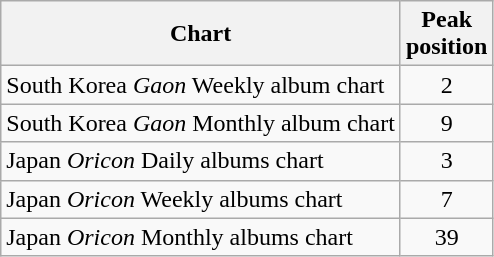<table class="wikitable sortable">
<tr>
<th>Chart</th>
<th>Peak<br>position</th>
</tr>
<tr>
<td>South Korea <em>Gaon</em> Weekly album chart</td>
<td align="center">2</td>
</tr>
<tr>
<td>South Korea <em>Gaon</em> Monthly album chart</td>
<td align="center">9</td>
</tr>
<tr>
<td>Japan <em>Oricon</em> Daily albums chart</td>
<td align="center">3</td>
</tr>
<tr>
<td>Japan <em>Oricon</em> Weekly albums chart</td>
<td align="center">7</td>
</tr>
<tr>
<td>Japan <em>Oricon</em> Monthly albums chart</td>
<td align="center">39</td>
</tr>
</table>
